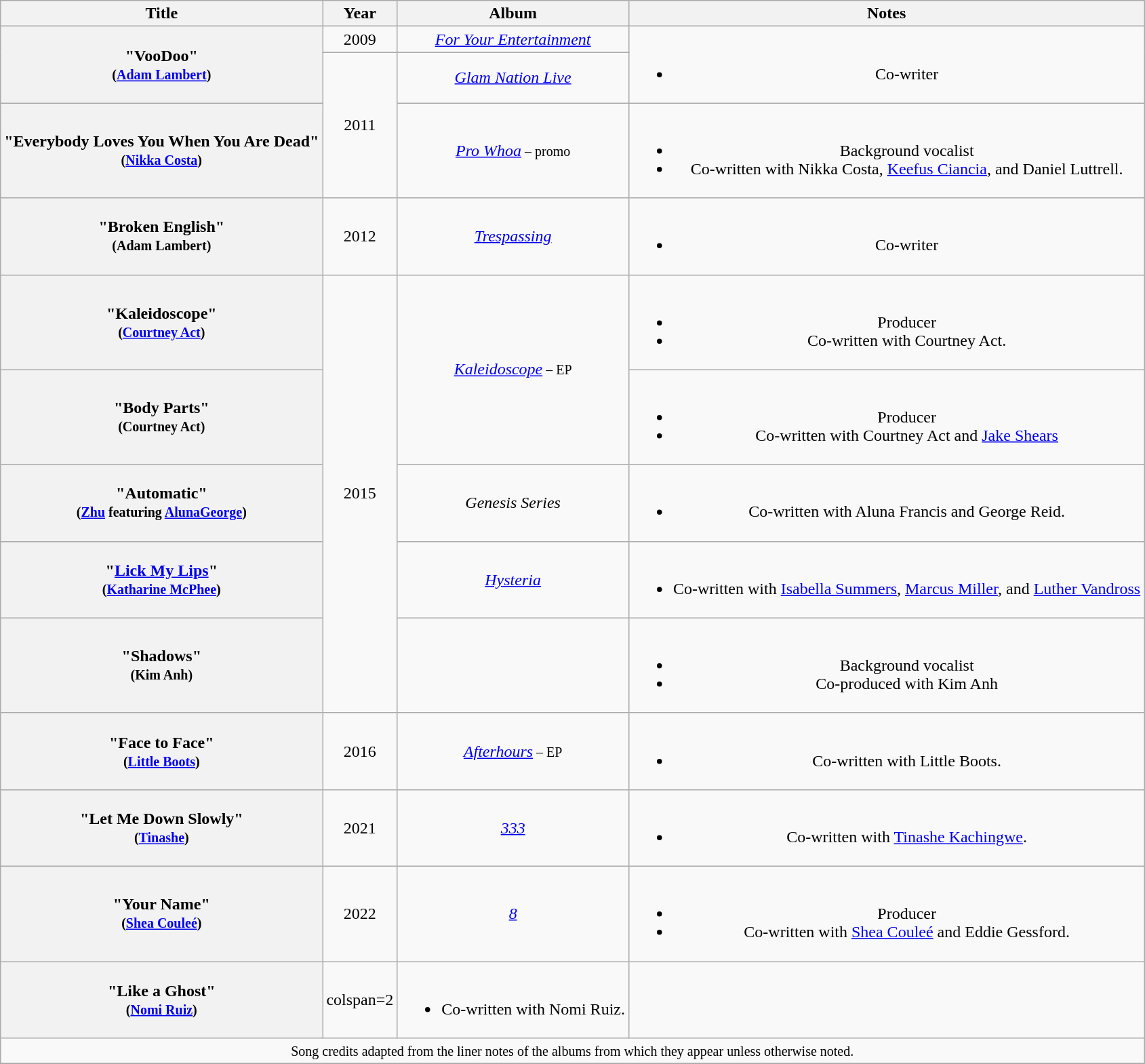<table class="wikitable plainrowheaders" style="text-align:center;">
<tr>
<th scope="col">Title</th>
<th scope="col">Year</th>
<th scope="col">Album</th>
<th scope="col">Notes</th>
</tr>
<tr>
<th scope="row" rowspan=2>"VooDoo"<br><small>(<a href='#'>Adam Lambert</a>)</small></th>
<td>2009</td>
<td><em><a href='#'>For Your Entertainment</a></em></td>
<td rowspan=2><br><ul><li>Co-writer</li></ul></td>
</tr>
<tr>
<td rowspan=2>2011</td>
<td><em><a href='#'>Glam Nation Live</a></em></td>
</tr>
<tr>
<th scope="row">"Everybody Loves You When You Are Dead"<br><small>(<a href='#'>Nikka Costa</a>)</small></th>
<td><em><a href='#'>Pro Whoa</a></em><small> – promo</small></td>
<td><br><ul><li>Background vocalist</li><li>Co-written with Nikka Costa, <a href='#'>Keefus Ciancia</a>, and Daniel Luttrell.</li></ul></td>
</tr>
<tr>
<th scope="row">"Broken English"<br><small>(Adam Lambert)</small></th>
<td>2012</td>
<td><em><a href='#'>Trespassing</a></em></td>
<td><br><ul><li>Co-writer</li></ul></td>
</tr>
<tr>
<th scope="row">"Kaleidoscope"<br><small>(<a href='#'>Courtney Act</a>)</small></th>
<td rowspan=5>2015</td>
<td rowspan=2><a href='#'><em>Kaleidoscope</em></a><small> – EP</small></td>
<td><br><ul><li>Producer</li><li>Co-written with Courtney Act.</li></ul></td>
</tr>
<tr>
<th scope="row">"Body Parts"<br><small>(Courtney Act)</small></th>
<td><br><ul><li>Producer</li><li>Co-written with Courtney Act and <a href='#'>Jake Shears</a></li></ul></td>
</tr>
<tr>
<th scope="row">"Automatic"<br><small>(<a href='#'>Zhu</a> featuring <a href='#'>AlunaGeorge</a>)</small></th>
<td><em>Genesis Series</em></td>
<td><br><ul><li>Co-written with Aluna Francis and George Reid.</li></ul></td>
</tr>
<tr>
<th scope="row">"<a href='#'>Lick My Lips</a>"<br><small>(<a href='#'>Katharine McPhee</a>)</small></th>
<td><em><a href='#'>Hysteria</a></em></td>
<td><br><ul><li>Co-written with <a href='#'>Isabella Summers</a>, <a href='#'>Marcus Miller</a>, and <a href='#'>Luther Vandross</a></li></ul></td>
</tr>
<tr>
<th scope="row">"Shadows"<br><small>(Kim Anh)</small></th>
<td></td>
<td><br><ul><li>Background vocalist</li><li>Co-produced with Kim Anh</li></ul></td>
</tr>
<tr>
<th scope="row">"Face to Face"<br><small>(<a href='#'>Little Boots</a>)</small></th>
<td>2016</td>
<td><em><a href='#'>Afterhours</a></em><small> – EP</small></td>
<td><br><ul><li>Co-written with Little Boots.</li></ul></td>
</tr>
<tr>
<th scope="row">"Let Me Down Slowly"<br><small>(<a href='#'>Tinashe</a>)</small></th>
<td>2021</td>
<td><em><a href='#'>333</a></em></td>
<td><br><ul><li>Co-written with <a href='#'>Tinashe Kachingwe</a>.</li></ul></td>
</tr>
<tr>
<th scope="row">"Your Name"<br><small>(<a href='#'>Shea Couleé</a>)</small></th>
<td>2022</td>
<td><em><a href='#'>8</a></em></td>
<td><br><ul><li>Producer</li><li>Co-written with <a href='#'>Shea Couleé</a> and Eddie Gessford.</li></ul></td>
</tr>
<tr>
<th scope="row">"Like a Ghost"<br><small>(<a href='#'>Nomi Ruiz</a>)</small></th>
<td>colspan=2 </td>
<td><br><ul><li>Co-written with Nomi Ruiz.</li></ul></td>
</tr>
<tr>
<td colspan="6" align="center"><small>Song credits adapted from the liner notes of the albums from which they appear unless otherwise noted.</small></td>
</tr>
<tr>
</tr>
</table>
